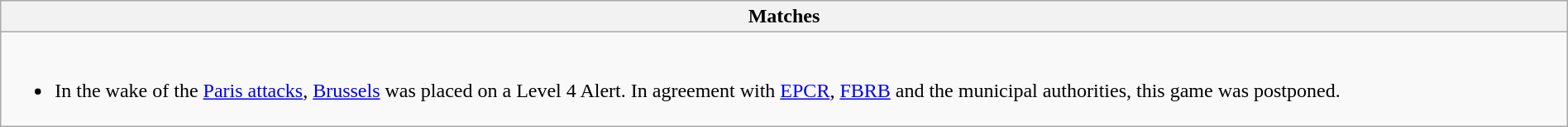<table class="wikitable collapsible collapsed" style="width:100%;">
<tr>
<th>Matches</th>
</tr>
<tr>
<td><br>


<ul><li>In the wake of the <a href='#'>Paris attacks</a>, <a href='#'>Brussels</a> was placed on a Level 4 Alert.  In agreement with <a href='#'>EPCR</a>, <a href='#'>FBRB</a> and the municipal authorities, this game was postponed.</li></ul>






</td>
</tr>
</table>
